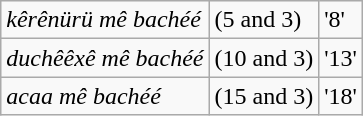<table class="wikitable">
<tr>
<td><em>kêrênürü mê bachéé</em></td>
<td>(5 and 3)</td>
<td>'8'</td>
</tr>
<tr>
<td><em>duchêêxê mê bachéé</em></td>
<td>(10 and 3)</td>
<td>'13'</td>
</tr>
<tr>
<td><em>acaa mê bachéé</em></td>
<td>(15 and 3)</td>
<td>'18'</td>
</tr>
</table>
